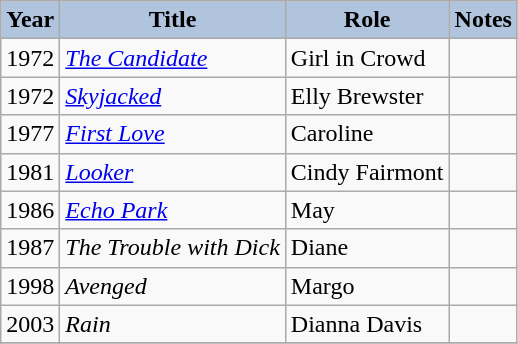<table class="wikitable">
<tr>
<th style="background:#B0C4DE;">Year</th>
<th style="background:#B0C4DE;">Title</th>
<th style="background:#B0C4DE;">Role</th>
<th style="background:#B0C4DE;">Notes</th>
</tr>
<tr>
<td>1972</td>
<td><em><a href='#'>The Candidate</a></em></td>
<td>Girl in Crowd</td>
<td></td>
</tr>
<tr>
<td>1972</td>
<td><em><a href='#'>Skyjacked</a></em></td>
<td>Elly Brewster</td>
<td></td>
</tr>
<tr>
<td>1977</td>
<td><em><a href='#'>First Love</a></em></td>
<td>Caroline</td>
<td></td>
</tr>
<tr>
<td>1981</td>
<td><em><a href='#'>Looker</a></em></td>
<td>Cindy Fairmont</td>
<td></td>
</tr>
<tr>
<td>1986</td>
<td><em><a href='#'>Echo Park</a></em></td>
<td>May</td>
<td></td>
</tr>
<tr>
<td>1987</td>
<td><em>The Trouble with Dick</em></td>
<td>Diane</td>
<td></td>
</tr>
<tr>
<td>1998</td>
<td><em>Avenged</em></td>
<td>Margo</td>
<td></td>
</tr>
<tr>
<td>2003</td>
<td><em>Rain</em></td>
<td>Dianna Davis</td>
<td></td>
</tr>
<tr>
</tr>
</table>
